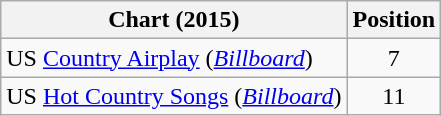<table class="wikitable sortable">
<tr>
<th scope="col">Chart (2015)</th>
<th scope="col">Position</th>
</tr>
<tr>
<td>US <a href='#'>Country Airplay</a> (<em><a href='#'>Billboard</a></em>)</td>
<td style="text-align:center;">7</td>
</tr>
<tr>
<td>US <a href='#'>Hot Country Songs</a> (<em><a href='#'>Billboard</a></em>)</td>
<td style="text-align:center;">11</td>
</tr>
</table>
